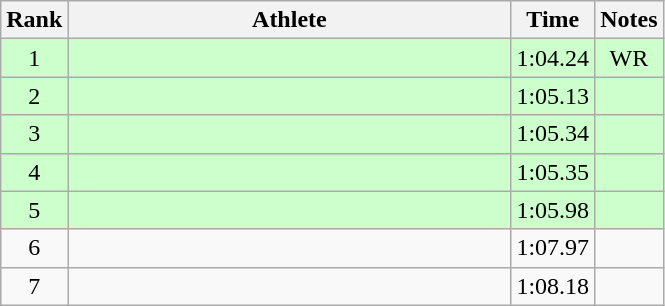<table class="wikitable" style="text-align:center">
<tr>
<th>Rank</th>
<th Style="width:18em">Athlete</th>
<th>Time</th>
<th>Notes</th>
</tr>
<tr style="background:#cfc">
<td>1</td>
<td style="text-align:left"></td>
<td>1:04.24</td>
<td>WR</td>
</tr>
<tr style="background:#cfc">
<td>2</td>
<td style="text-align:left"></td>
<td>1:05.13</td>
<td></td>
</tr>
<tr style="background:#cfc">
<td>3</td>
<td style="text-align:left"></td>
<td>1:05.34</td>
<td></td>
</tr>
<tr style="background:#cfc">
<td>4</td>
<td style="text-align:left"></td>
<td>1:05.35</td>
<td></td>
</tr>
<tr style="background:#cfc">
<td>5</td>
<td style="text-align:left"></td>
<td>1:05.98</td>
<td></td>
</tr>
<tr>
<td>6</td>
<td style="text-align:left"></td>
<td>1:07.97</td>
<td></td>
</tr>
<tr>
<td>7</td>
<td style="text-align:left"></td>
<td>1:08.18</td>
<td></td>
</tr>
</table>
